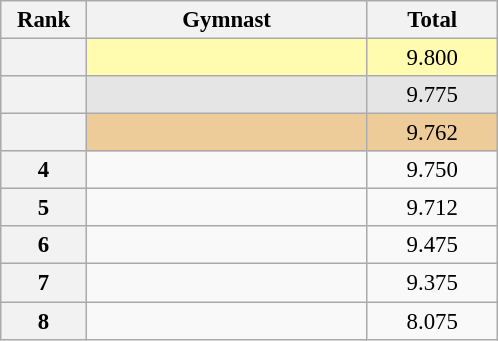<table class="wikitable sortable" style="text-align:center; font-size:95%">
<tr>
<th scope="col" style="width:50px;">Rank</th>
<th scope="col" style="width:180px;">Gymnast</th>
<th scope="col" style="width:80px;">Total</th>
</tr>
<tr style="background:#fffcaf;">
<th scope=row style="text-align:center"></th>
<td style="text-align:left;"></td>
<td>9.800</td>
</tr>
<tr style="background:#e5e5e5;">
<th scope=row style="text-align:center"></th>
<td style="text-align:left;"></td>
<td>9.775</td>
</tr>
<tr style="background:#ec9;">
<th scope=row style="text-align:center"></th>
<td style="text-align:left;"></td>
<td>9.762</td>
</tr>
<tr>
<th scope=row style="text-align:center">4</th>
<td style="text-align:left;"></td>
<td>9.750</td>
</tr>
<tr>
<th scope=row style="text-align:center">5</th>
<td style="text-align:left;"></td>
<td>9.712</td>
</tr>
<tr>
<th scope=row style="text-align:center">6</th>
<td style="text-align:left;"></td>
<td>9.475</td>
</tr>
<tr>
<th scope=row style="text-align:center">7</th>
<td style="text-align:left;"></td>
<td>9.375</td>
</tr>
<tr>
<th scope=row style="text-align:center">8</th>
<td style="text-align:left;"></td>
<td>8.075</td>
</tr>
</table>
